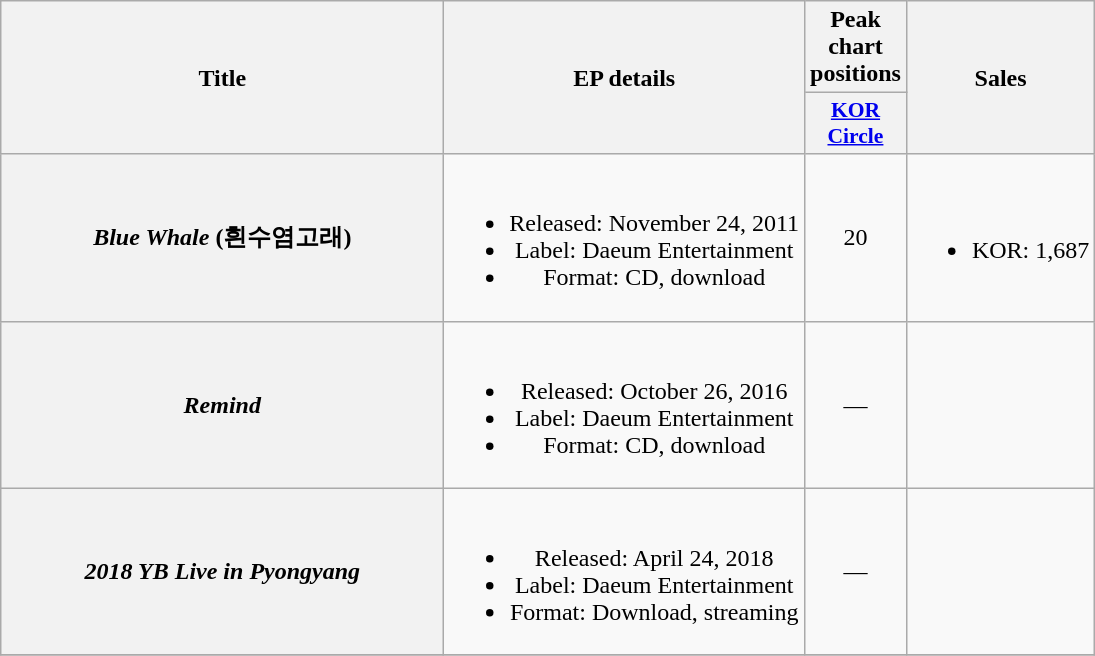<table class="wikitable plainrowheaders" style="text-align:center;">
<tr>
<th scope="col" rowspan="2" style="width:18em;">Title</th>
<th scope="col" rowspan="2">EP details</th>
<th scope="col">Peak chart positions</th>
<th scope="col" rowspan="2">Sales</th>
</tr>
<tr>
<th scope="col" style="width:2.5em;font-size:90%;"><a href='#'>KOR<br>Circle</a><br></th>
</tr>
<tr>
<th scope="row"><em>Blue Whale</em> (흰수염고래)</th>
<td><br><ul><li>Released: November 24, 2011</li><li>Label: Daeum Entertainment</li><li>Format: CD, download</li></ul></td>
<td>20</td>
<td><br><ul><li>KOR: 1,687</li></ul></td>
</tr>
<tr>
<th scope="row"><em>Remind</em></th>
<td><br><ul><li>Released: October 26, 2016</li><li>Label: Daeum Entertainment</li><li>Format: CD, download</li></ul></td>
<td>—</td>
<td></td>
</tr>
<tr>
<th scope="row"><em>2018 YB Live in Pyongyang</em></th>
<td><br><ul><li>Released: April 24, 2018</li><li>Label: Daeum Entertainment</li><li>Format: Download, streaming</li></ul></td>
<td>—</td>
<td></td>
</tr>
<tr>
</tr>
</table>
